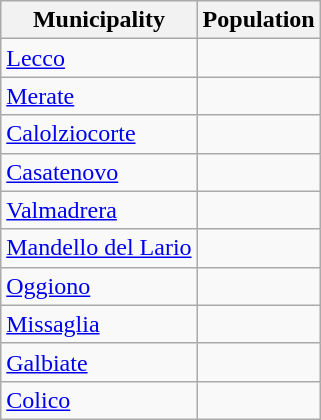<table class="wikitable">
<tr>
<th>Municipality</th>
<th>Population</th>
</tr>
<tr>
<td><a href='#'>Lecco</a></td>
<td></td>
</tr>
<tr>
<td><a href='#'>Merate</a></td>
<td></td>
</tr>
<tr>
<td><a href='#'>Calolziocorte</a></td>
<td></td>
</tr>
<tr>
<td><a href='#'>Casatenovo</a></td>
<td></td>
</tr>
<tr>
<td><a href='#'>Valmadrera</a></td>
<td></td>
</tr>
<tr>
<td><a href='#'>Mandello del Lario</a></td>
<td></td>
</tr>
<tr>
<td><a href='#'>Oggiono</a></td>
<td></td>
</tr>
<tr>
<td><a href='#'>Missaglia</a></td>
<td></td>
</tr>
<tr>
<td><a href='#'>Galbiate</a></td>
<td></td>
</tr>
<tr>
<td><a href='#'>Colico</a></td>
<td></td>
</tr>
</table>
